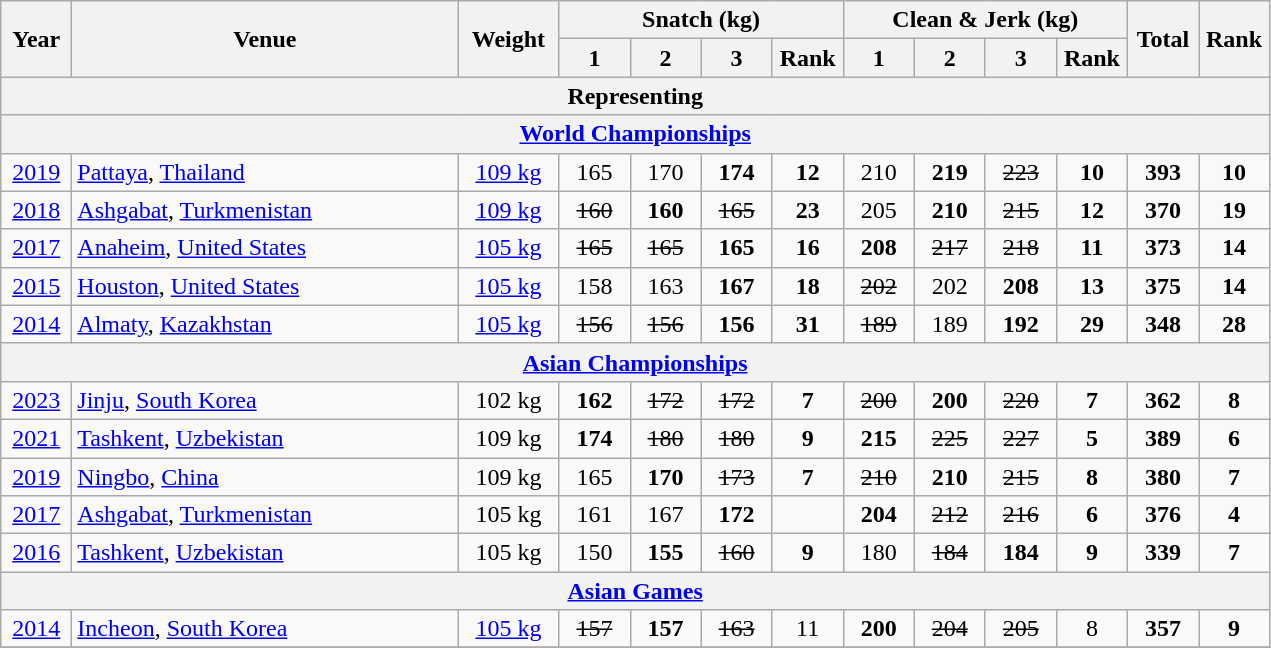<table class = "wikitable" style="text-align:center;">
<tr>
<th rowspan=2 width=40>Year</th>
<th rowspan=2 width=250>Venue</th>
<th rowspan=2 width=60>Weight</th>
<th colspan=4>Snatch (kg)</th>
<th colspan=4>Clean & Jerk (kg)</th>
<th rowspan=2 width=40>Total</th>
<th rowspan=2 width=40>Rank</th>
</tr>
<tr>
<th width=40>1</th>
<th width=40>2</th>
<th width=40>3</th>
<th width=40>Rank</th>
<th width=40>1</th>
<th width=40>2</th>
<th width=40>3</th>
<th width=40>Rank</th>
</tr>
<tr>
<th colspan=13>Representing </th>
</tr>
<tr>
<th colspan=13><a href='#'>World Championships</a></th>
</tr>
<tr>
<td><a href='#'>2019</a></td>
<td align=left> <a href='#'>Pattaya</a>, <a href='#'>Thailand</a></td>
<td><a href='#'>109 kg</a></td>
<td>165</td>
<td>170</td>
<td><strong>174</strong></td>
<td><strong>12</strong></td>
<td>210</td>
<td><strong>219</strong></td>
<td><s>223</s></td>
<td><strong>10</strong></td>
<td><strong>393</strong></td>
<td><strong>10</strong></td>
</tr>
<tr>
<td><a href='#'>2018</a></td>
<td align=left> <a href='#'>Ashgabat</a>, <a href='#'>Turkmenistan</a></td>
<td><a href='#'>109 kg</a></td>
<td><s>160</s></td>
<td><strong>160</strong></td>
<td><s>165</s></td>
<td><strong>23</strong></td>
<td>205</td>
<td><strong>210</strong></td>
<td><s>215</s></td>
<td><strong>12</strong></td>
<td><strong>370</strong></td>
<td><strong>19</strong></td>
</tr>
<tr>
<td><a href='#'>2017</a></td>
<td align=left> <a href='#'>Anaheim</a>, <a href='#'>United States</a></td>
<td><a href='#'>105 kg</a></td>
<td><s>165</s></td>
<td><s>165</s></td>
<td><strong>165</strong></td>
<td><strong>16</strong></td>
<td><strong>208</strong></td>
<td><s>217</s></td>
<td><s>218</s></td>
<td><strong>11</strong></td>
<td><strong>373</strong></td>
<td><strong>14</strong></td>
</tr>
<tr>
<td><a href='#'>2015</a></td>
<td align=left> <a href='#'>Houston</a>, <a href='#'>United States</a></td>
<td><a href='#'>105 kg</a></td>
<td>158</td>
<td>163</td>
<td><strong>167</strong></td>
<td><strong>18</strong></td>
<td><s>202</s></td>
<td>202</td>
<td><strong>208</strong></td>
<td><strong>13</strong></td>
<td><strong>375</strong></td>
<td><strong>14</strong></td>
</tr>
<tr>
<td><a href='#'>2014</a></td>
<td align=left> <a href='#'>Almaty</a>, <a href='#'>Kazakhstan</a></td>
<td><a href='#'>105 kg</a></td>
<td><s>156</s></td>
<td><s>156</s></td>
<td><strong>156</strong></td>
<td><strong>31</strong></td>
<td><s>189</s></td>
<td>189</td>
<td><strong>192</strong></td>
<td><strong>29</strong></td>
<td><strong>348</strong></td>
<td><strong>28</strong></td>
</tr>
<tr>
<th colspan=13><a href='#'>Asian Championships</a></th>
</tr>
<tr>
<td><a href='#'>2023</a></td>
<td align=left> <a href='#'>Jinju</a>, <a href='#'>South Korea</a></td>
<td>102 kg</td>
<td><strong>162</strong></td>
<td><s>172</s></td>
<td><s>172</s></td>
<td><strong>7</strong></td>
<td><s>200</s></td>
<td><strong>200</strong></td>
<td><s>220</s></td>
<td><strong>7</strong></td>
<td><strong>362</strong></td>
<td><strong>8</strong></td>
</tr>
<tr>
<td><a href='#'>2021</a></td>
<td align=left> <a href='#'>Tashkent</a>, <a href='#'>Uzbekistan</a></td>
<td>109 kg</td>
<td><strong>174</strong></td>
<td><s>180</s></td>
<td><s>180</s></td>
<td><strong>9</strong></td>
<td><strong>215</strong></td>
<td><s>225</s></td>
<td><s>227</s></td>
<td><strong>5</strong></td>
<td><strong>389</strong></td>
<td><strong>6</strong></td>
</tr>
<tr>
<td><a href='#'>2019</a></td>
<td align=left> <a href='#'>Ningbo</a>, <a href='#'>China</a></td>
<td>109 kg</td>
<td>165</td>
<td><strong>170</strong></td>
<td><s>173</s></td>
<td><strong>7</strong></td>
<td><s>210</s></td>
<td><strong>210</strong></td>
<td><s>215</s></td>
<td><strong>8</strong></td>
<td><strong>380</strong></td>
<td><strong>7</strong></td>
</tr>
<tr>
<td><a href='#'>2017</a></td>
<td align=left> <a href='#'>Ashgabat</a>, <a href='#'>Turkmenistan</a></td>
<td>105 kg</td>
<td>161</td>
<td>167</td>
<td><strong>172</strong></td>
<td><strong></strong></td>
<td><strong>204</strong></td>
<td><s>212</s></td>
<td><s>216</s></td>
<td><strong>6</strong></td>
<td><strong>376</strong></td>
<td><strong>4</strong></td>
</tr>
<tr>
<td><a href='#'>2016</a></td>
<td align=left> <a href='#'>Tashkent</a>, <a href='#'>Uzbekistan</a></td>
<td>105 kg</td>
<td>150</td>
<td><strong>155</strong></td>
<td><s>160</s></td>
<td><strong>9</strong></td>
<td>180</td>
<td><s>184</s></td>
<td><strong>184</strong></td>
<td><strong>9</strong></td>
<td><strong>339</strong></td>
<td><strong>7</strong></td>
</tr>
<tr>
<th colspan=13><a href='#'>Asian Games</a></th>
</tr>
<tr>
<td><a href='#'>2014</a></td>
<td align=left> <a href='#'>Incheon</a>, <a href='#'>South Korea</a></td>
<td><a href='#'>105 kg</a></td>
<td><s>157</s></td>
<td><strong>157</strong></td>
<td><s>163</s></td>
<td>11</td>
<td><strong>200</strong></td>
<td><s>204</s></td>
<td><s>205</s></td>
<td>8</td>
<td><strong>357</strong></td>
<td><strong>9</strong></td>
</tr>
<tr>
</tr>
</table>
